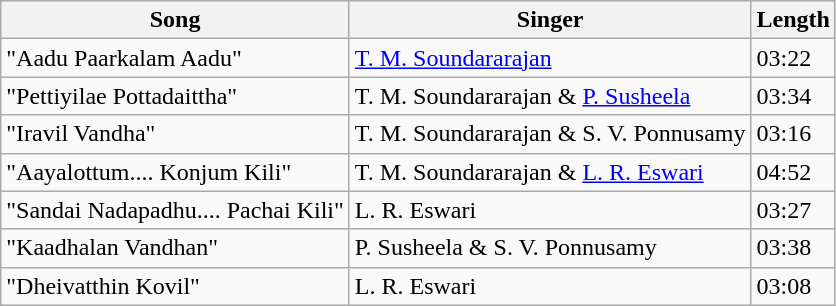<table class="wikitable">
<tr>
<th>Song</th>
<th>Singer</th>
<th>Length</th>
</tr>
<tr>
<td>"Aadu Paarkalam Aadu"</td>
<td><a href='#'>T. M. Soundararajan</a></td>
<td>03:22</td>
</tr>
<tr>
<td>"Pettiyilae Pottadaittha"</td>
<td>T. M. Soundararajan & <a href='#'>P. Susheela</a></td>
<td>03:34</td>
</tr>
<tr>
<td>"Iravil Vandha"</td>
<td>T. M. Soundararajan & S. V. Ponnusamy</td>
<td>03:16</td>
</tr>
<tr>
<td>"Aayalottum.... Konjum Kili"</td>
<td>T. M. Soundararajan & <a href='#'>L. R. Eswari</a></td>
<td>04:52</td>
</tr>
<tr>
<td>"Sandai Nadapadhu.... Pachai Kili"</td>
<td>L. R. Eswari</td>
<td>03:27</td>
</tr>
<tr>
<td>"Kaadhalan Vandhan"</td>
<td>P. Susheela & S. V. Ponnusamy</td>
<td>03:38</td>
</tr>
<tr>
<td>"Dheivatthin Kovil"</td>
<td>L. R. Eswari</td>
<td>03:08</td>
</tr>
</table>
